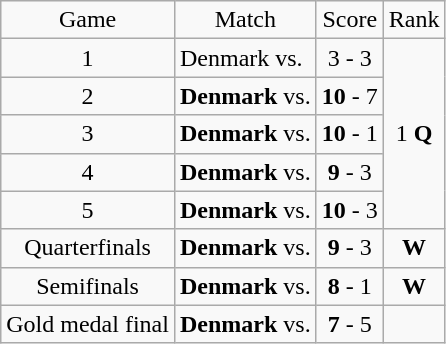<table class="wikitable">
<tr>
<td style="text-align:center;">Game</td>
<td style="text-align:center;">Match</td>
<td style="text-align:center;">Score</td>
<td style="text-align:center;">Rank</td>
</tr>
<tr>
<td style="text-align:center;">1</td>
<td>Denmark vs. </td>
<td style="text-align:center;">3 - 3</td>
<td rowspan="5" style="text-align:center;">1 <strong>Q</strong></td>
</tr>
<tr>
<td style="text-align:center;">2</td>
<td><strong>Denmark</strong> vs. </td>
<td style="text-align:center;"><strong>10</strong> - 7</td>
</tr>
<tr>
<td style="text-align:center;">3</td>
<td><strong>Denmark</strong> vs. </td>
<td style="text-align:center;"><strong>10</strong> - 1</td>
</tr>
<tr>
<td style="text-align:center;">4</td>
<td><strong>Denmark</strong> vs. </td>
<td style="text-align:center;"><strong>9</strong> - 3</td>
</tr>
<tr>
<td style="text-align:center;">5</td>
<td><strong>Denmark</strong> vs. </td>
<td style="text-align:center;"><strong>10</strong> - 3</td>
</tr>
<tr>
<td style="text-align:center;">Quarterfinals</td>
<td><strong>Denmark</strong> vs. </td>
<td style="text-align:center;"><strong>9</strong> - 3</td>
<td style="text-align:center;"><strong>W</strong></td>
</tr>
<tr>
<td style="text-align:center;">Semifinals</td>
<td><strong>Denmark</strong> vs. </td>
<td style="text-align:center;"><strong>8</strong> - 1</td>
<td style="text-align:center;"><strong>W</strong></td>
</tr>
<tr>
<td style="text-align:center;">Gold medal final</td>
<td><strong>Denmark</strong> vs. </td>
<td style="text-align:center;"><strong>7</strong> - 5</td>
<td style="text-align:center;"></td>
</tr>
</table>
